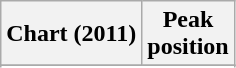<table class="wikitable sortable" border="1">
<tr>
<th>Chart (2011)</th>
<th>Peak<br>position</th>
</tr>
<tr>
</tr>
<tr>
</tr>
</table>
